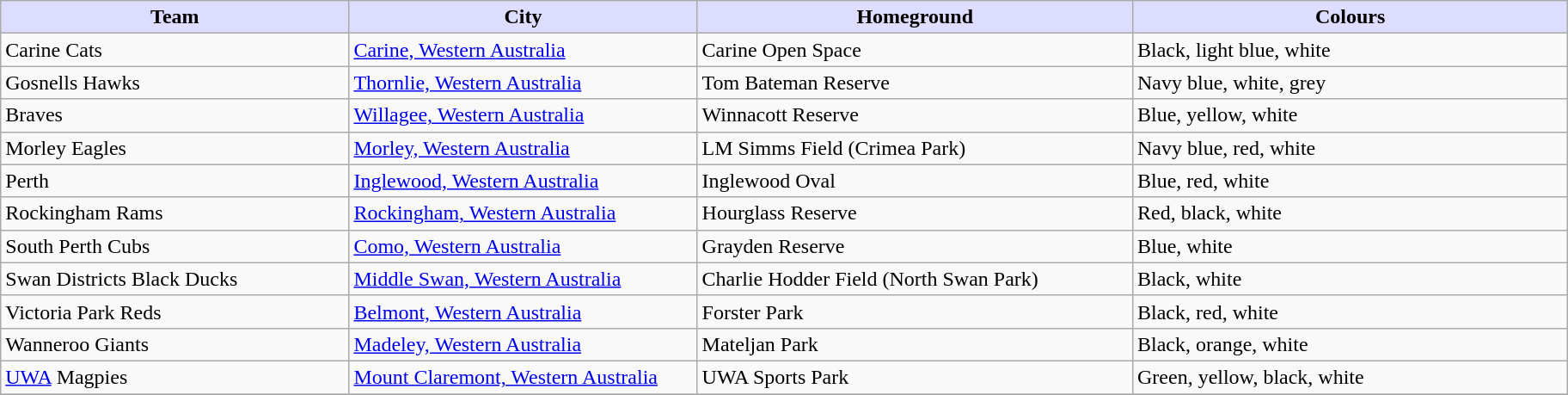<table class="wikitable">
<tr>
<th style="background:#ddf; width:20%;">Team</th>
<th style="background:#ddf; width:20%;">City</th>
<th style="background:#ddf; width:25%;">Homeground</th>
<th style="background:#ddf; width:25%;">Colours</th>
</tr>
<tr>
<td>Carine Cats</td>
<td><a href='#'>Carine, Western Australia</a></td>
<td>Carine Open Space</td>
<td>Black, light blue, white</td>
</tr>
<tr>
<td>Gosnells Hawks</td>
<td><a href='#'>Thornlie, Western Australia</a></td>
<td>Tom Bateman Reserve</td>
<td>Navy blue, white, grey</td>
</tr>
<tr>
<td>Braves</td>
<td><a href='#'>Willagee, Western Australia</a></td>
<td>Winnacott Reserve</td>
<td>Blue, yellow, white</td>
</tr>
<tr>
<td>Morley Eagles</td>
<td><a href='#'>Morley, Western Australia</a></td>
<td>LM Simms Field (Crimea Park)</td>
<td>Navy blue, red, white</td>
</tr>
<tr>
<td>Perth</td>
<td><a href='#'>Inglewood, Western Australia</a></td>
<td>Inglewood Oval</td>
<td>Blue, red, white</td>
</tr>
<tr>
<td>Rockingham Rams</td>
<td><a href='#'>Rockingham, Western Australia</a></td>
<td>Hourglass Reserve</td>
<td>Red, black, white</td>
</tr>
<tr>
<td>South Perth Cubs</td>
<td><a href='#'>Como, Western Australia</a></td>
<td>Grayden Reserve</td>
<td>Blue, white</td>
</tr>
<tr>
<td>Swan Districts Black Ducks</td>
<td><a href='#'>Middle Swan, Western Australia</a></td>
<td>Charlie Hodder Field (North Swan Park)</td>
<td>Black, white</td>
</tr>
<tr>
<td>Victoria Park Reds</td>
<td><a href='#'>Belmont, Western Australia</a></td>
<td>Forster Park</td>
<td>Black, red, white</td>
</tr>
<tr>
<td>Wanneroo Giants</td>
<td><a href='#'>Madeley, Western Australia</a></td>
<td>Mateljan Park</td>
<td>Black, orange, white</td>
</tr>
<tr>
<td><a href='#'>UWA</a> Magpies</td>
<td><a href='#'>Mount Claremont, Western Australia</a></td>
<td>UWA Sports Park</td>
<td>Green, yellow, black, white</td>
</tr>
<tr>
</tr>
</table>
